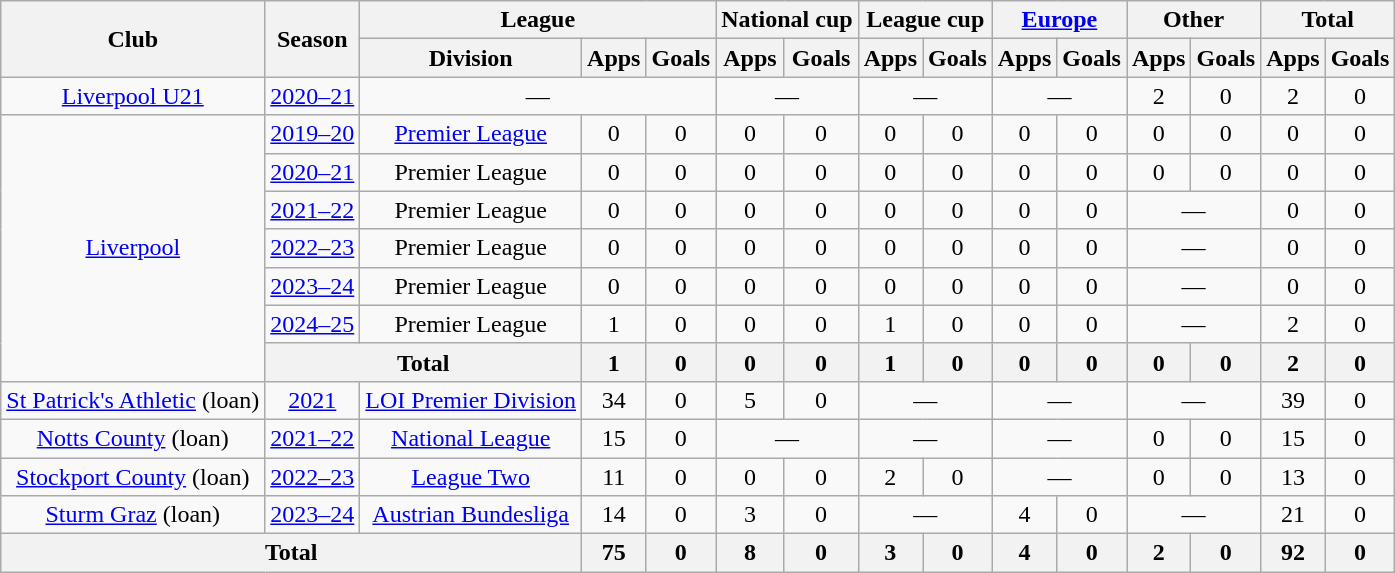<table class="wikitable" style="text-align:center">
<tr>
<th rowspan=2>Club</th>
<th rowspan=2>Season</th>
<th colspan=3>League</th>
<th colspan=2>National cup</th>
<th colspan=2>League cup</th>
<th colspan=2><a href='#'>Europe</a></th>
<th colspan=2>Other</th>
<th colspan=2>Total</th>
</tr>
<tr>
<th>Division</th>
<th>Apps</th>
<th>Goals</th>
<th>Apps</th>
<th>Goals</th>
<th>Apps</th>
<th>Goals</th>
<th>Apps</th>
<th>Goals</th>
<th>Apps</th>
<th>Goals</th>
<th>Apps</th>
<th>Goals</th>
</tr>
<tr>
<td><a href='#'>Liverpool U21</a></td>
<td><a href='#'>2020–21</a></td>
<td colspan=3>—</td>
<td colspan=2>—</td>
<td colspan=2>—</td>
<td colspan=2>—</td>
<td>2</td>
<td>0</td>
<td>2</td>
<td>0</td>
</tr>
<tr>
<td rowspan="7"><a href='#'>Liverpool</a></td>
<td><a href='#'>2019–20</a></td>
<td><a href='#'>Premier League</a></td>
<td>0</td>
<td>0</td>
<td>0</td>
<td>0</td>
<td>0</td>
<td>0</td>
<td>0</td>
<td>0</td>
<td>0</td>
<td>0</td>
<td>0</td>
<td>0</td>
</tr>
<tr>
<td><a href='#'>2020–21</a></td>
<td>Premier League</td>
<td>0</td>
<td>0</td>
<td>0</td>
<td>0</td>
<td>0</td>
<td>0</td>
<td>0</td>
<td>0</td>
<td>0</td>
<td>0</td>
<td>0</td>
<td>0</td>
</tr>
<tr>
<td><a href='#'>2021–22</a></td>
<td>Premier League</td>
<td>0</td>
<td>0</td>
<td>0</td>
<td>0</td>
<td>0</td>
<td>0</td>
<td>0</td>
<td>0</td>
<td colspan=2>—</td>
<td>0</td>
<td>0</td>
</tr>
<tr>
<td><a href='#'>2022–23</a></td>
<td>Premier League</td>
<td>0</td>
<td>0</td>
<td>0</td>
<td>0</td>
<td>0</td>
<td>0</td>
<td>0</td>
<td>0</td>
<td colspan=2>—</td>
<td>0</td>
<td>0</td>
</tr>
<tr>
<td><a href='#'>2023–24</a></td>
<td>Premier League</td>
<td>0</td>
<td>0</td>
<td>0</td>
<td>0</td>
<td>0</td>
<td>0</td>
<td>0</td>
<td>0</td>
<td colspan=2>—</td>
<td>0</td>
<td>0</td>
</tr>
<tr>
<td><a href='#'>2024–25</a></td>
<td>Premier League</td>
<td>1</td>
<td>0</td>
<td>0</td>
<td>0</td>
<td>1</td>
<td>0</td>
<td>0</td>
<td>0</td>
<td colspan=2>—</td>
<td>2</td>
<td>0</td>
</tr>
<tr>
<th colspan="2">Total</th>
<th>1</th>
<th>0</th>
<th>0</th>
<th>0</th>
<th>1</th>
<th>0</th>
<th>0</th>
<th>0</th>
<th>0</th>
<th>0</th>
<th>2</th>
<th>0</th>
</tr>
<tr>
<td><a href='#'>St Patrick's Athletic</a> (loan)</td>
<td><a href='#'>2021</a></td>
<td><a href='#'>LOI Premier Division</a></td>
<td>34</td>
<td>0</td>
<td>5</td>
<td>0</td>
<td colspan=2>—</td>
<td colspan=2>—</td>
<td colspan=2>—</td>
<td>39</td>
<td>0</td>
</tr>
<tr>
<td><a href='#'>Notts County</a> (loan)</td>
<td><a href='#'>2021–22</a></td>
<td><a href='#'>National League</a></td>
<td>15</td>
<td>0</td>
<td colspan=2>—</td>
<td colspan=2>—</td>
<td colspan=2>—</td>
<td>0</td>
<td>0</td>
<td>15</td>
<td>0</td>
</tr>
<tr>
<td><a href='#'>Stockport County</a> (loan)</td>
<td><a href='#'>2022–23</a></td>
<td><a href='#'>League Two</a></td>
<td>11</td>
<td>0</td>
<td>0</td>
<td>0</td>
<td>2</td>
<td>0</td>
<td colspan=2>—</td>
<td>0</td>
<td>0</td>
<td>13</td>
<td>0</td>
</tr>
<tr>
<td><a href='#'>Sturm Graz</a> (loan)</td>
<td><a href='#'>2023–24</a></td>
<td><a href='#'>Austrian Bundesliga</a></td>
<td>14</td>
<td>0</td>
<td>3</td>
<td>0</td>
<td colspan=2>—</td>
<td>4</td>
<td>0</td>
<td colspan=2>—</td>
<td>21</td>
<td>0</td>
</tr>
<tr>
<th colspan=3>Total</th>
<th>75</th>
<th>0</th>
<th>8</th>
<th>0</th>
<th>3</th>
<th>0</th>
<th>4</th>
<th>0</th>
<th>2</th>
<th>0</th>
<th>92</th>
<th>0</th>
</tr>
</table>
